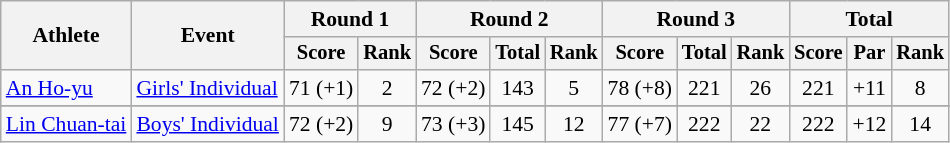<table class="wikitable" style="font-size:90%">
<tr>
<th rowspan="2">Athlete</th>
<th rowspan="2">Event</th>
<th colspan="2">Round 1</th>
<th colspan="3">Round 2</th>
<th colspan="3">Round 3</th>
<th colspan="3">Total</th>
</tr>
<tr style="font-size:95%">
<th>Score</th>
<th>Rank</th>
<th>Score</th>
<th>Total</th>
<th>Rank</th>
<th>Score</th>
<th>Total</th>
<th>Rank</th>
<th>Score</th>
<th>Par</th>
<th>Rank</th>
</tr>
<tr align=center>
<td align=left><a href='#'>An Ho-yu</a></td>
<td align=left><a href='#'>Girls' Individual</a></td>
<td>71 (+1)</td>
<td>2</td>
<td>72 (+2)</td>
<td>143</td>
<td>5</td>
<td>78 (+8)</td>
<td>221</td>
<td>26</td>
<td>221</td>
<td>+11</td>
<td>8</td>
</tr>
<tr>
</tr>
<tr align=center>
<td align=left><a href='#'>Lin Chuan-tai</a></td>
<td align=left><a href='#'>Boys' Individual</a></td>
<td>72 (+2)</td>
<td>9</td>
<td>73 (+3)</td>
<td>145</td>
<td>12</td>
<td>77 (+7)</td>
<td>222</td>
<td>22</td>
<td>222</td>
<td>+12</td>
<td>14</td>
</tr>
</table>
